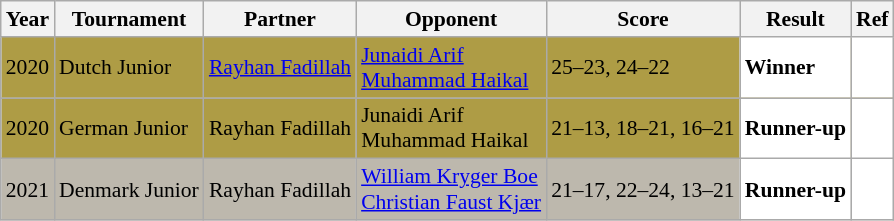<table class="sortable wikitable" style="font-size: 90%;">
<tr>
<th>Year</th>
<th>Tournament</th>
<th>Partner</th>
<th>Opponent</th>
<th>Score</th>
<th>Result</th>
<th>Ref</th>
</tr>
<tr style="background:#AE9C45">
<td align="center">2020</td>
<td align="left">Dutch Junior</td>
<td align="left"> <a href='#'>Rayhan Fadillah</a></td>
<td align="left"> <a href='#'>Junaidi Arif</a><br> <a href='#'>Muhammad Haikal</a></td>
<td align="left">25–23, 24–22</td>
<td style="text-align:left; background:white"> <strong>Winner</strong></td>
<td style="text-align:center; background:white"></td>
</tr>
<tr style="background:#AE9C45">
<td align="center">2020</td>
<td align="left">German Junior</td>
<td align="left"> Rayhan Fadillah</td>
<td align="left"> Junaidi Arif<br> Muhammad Haikal</td>
<td align="left">21–13, 18–21, 16–21</td>
<td style="text-align:left; background:white"> <strong>Runner-up</strong></td>
<td style="text-align:center; background:white"></td>
</tr>
<tr style="background:#BDB8AD">
<td align="center">2021</td>
<td align="left">Denmark Junior</td>
<td align="left"> Rayhan Fadillah</td>
<td align="left"> <a href='#'>William Kryger Boe</a><br> <a href='#'>Christian Faust Kjær</a></td>
<td align="left">21–17, 22–24, 13–21</td>
<td style="text-align:left; background:white"> <strong>Runner-up</strong></td>
<td style="text-align:center; background:white"></td>
</tr>
</table>
